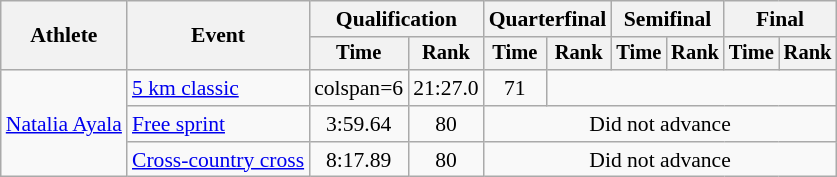<table class="wikitable" style="font-size:90%">
<tr>
<th rowspan="2">Athlete</th>
<th rowspan="2">Event</th>
<th colspan="2">Qualification</th>
<th colspan="2">Quarterfinal</th>
<th colspan="2">Semifinal</th>
<th colspan="2">Final</th>
</tr>
<tr style="font-size:95%">
<th>Time</th>
<th>Rank</th>
<th>Time</th>
<th>Rank</th>
<th>Time</th>
<th>Rank</th>
<th>Time</th>
<th>Rank</th>
</tr>
<tr align=center>
<td align=left rowspan=3><a href='#'>Natalia Ayala</a></td>
<td align=left><a href='#'>5 km classic</a></td>
<td>colspan=6 </td>
<td>21:27.0</td>
<td>71</td>
</tr>
<tr align=center>
<td align=left><a href='#'>Free sprint</a></td>
<td>3:59.64</td>
<td>80</td>
<td colspan=6>Did not advance</td>
</tr>
<tr align=center>
<td align=left><a href='#'>Cross-country cross</a></td>
<td>8:17.89</td>
<td>80</td>
<td colspan=6>Did not advance</td>
</tr>
</table>
